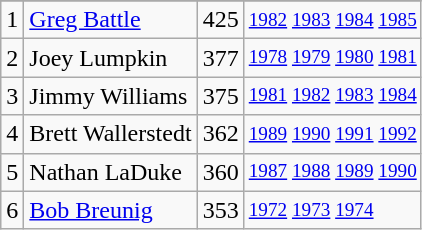<table class="wikitable">
<tr>
</tr>
<tr>
<td>1</td>
<td><a href='#'>Greg Battle</a></td>
<td>425</td>
<td style="font-size:80%;"><a href='#'>1982</a> <a href='#'>1983</a> <a href='#'>1984</a> <a href='#'>1985</a></td>
</tr>
<tr>
<td>2</td>
<td>Joey Lumpkin</td>
<td>377</td>
<td style="font-size:80%;"><a href='#'>1978</a> <a href='#'>1979</a> <a href='#'>1980</a> <a href='#'>1981</a></td>
</tr>
<tr>
<td>3</td>
<td>Jimmy Williams</td>
<td>375</td>
<td style="font-size:80%;"><a href='#'>1981</a> <a href='#'>1982</a> <a href='#'>1983</a> <a href='#'>1984</a></td>
</tr>
<tr>
<td>4</td>
<td>Brett Wallerstedt</td>
<td>362</td>
<td style="font-size:80%;"><a href='#'>1989</a> <a href='#'>1990</a> <a href='#'>1991</a> <a href='#'>1992</a></td>
</tr>
<tr>
<td>5</td>
<td>Nathan LaDuke</td>
<td>360</td>
<td style="font-size:80%;"><a href='#'>1987</a> <a href='#'>1988</a> <a href='#'>1989</a> <a href='#'>1990</a></td>
</tr>
<tr>
<td>6</td>
<td><a href='#'>Bob Breunig</a></td>
<td>353</td>
<td style="font-size:80%;"><a href='#'>1972</a> <a href='#'>1973</a> <a href='#'>1974</a></td>
</tr>
</table>
